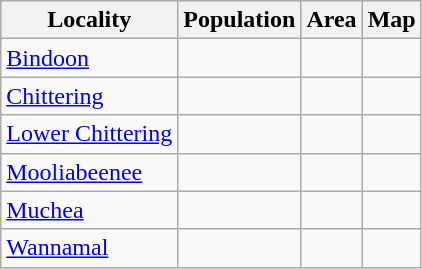<table class="wikitable sortable">
<tr>
<th>Locality</th>
<th data-sort-type=number>Population</th>
<th data-sort-type=number>Area</th>
<th>Map</th>
</tr>
<tr>
<td><a href='#'>Bindoon</a></td>
<td></td>
<td></td>
<td></td>
</tr>
<tr>
<td><a href='#'>Chittering</a></td>
<td></td>
<td></td>
<td></td>
</tr>
<tr>
<td><a href='#'>Lower Chittering</a></td>
<td></td>
<td></td>
<td></td>
</tr>
<tr>
<td><a href='#'>Mooliabeenee</a></td>
<td></td>
<td></td>
<td></td>
</tr>
<tr>
<td><a href='#'>Muchea</a></td>
<td></td>
<td></td>
<td></td>
</tr>
<tr>
<td><a href='#'>Wannamal</a></td>
<td></td>
<td></td>
<td></td>
</tr>
</table>
